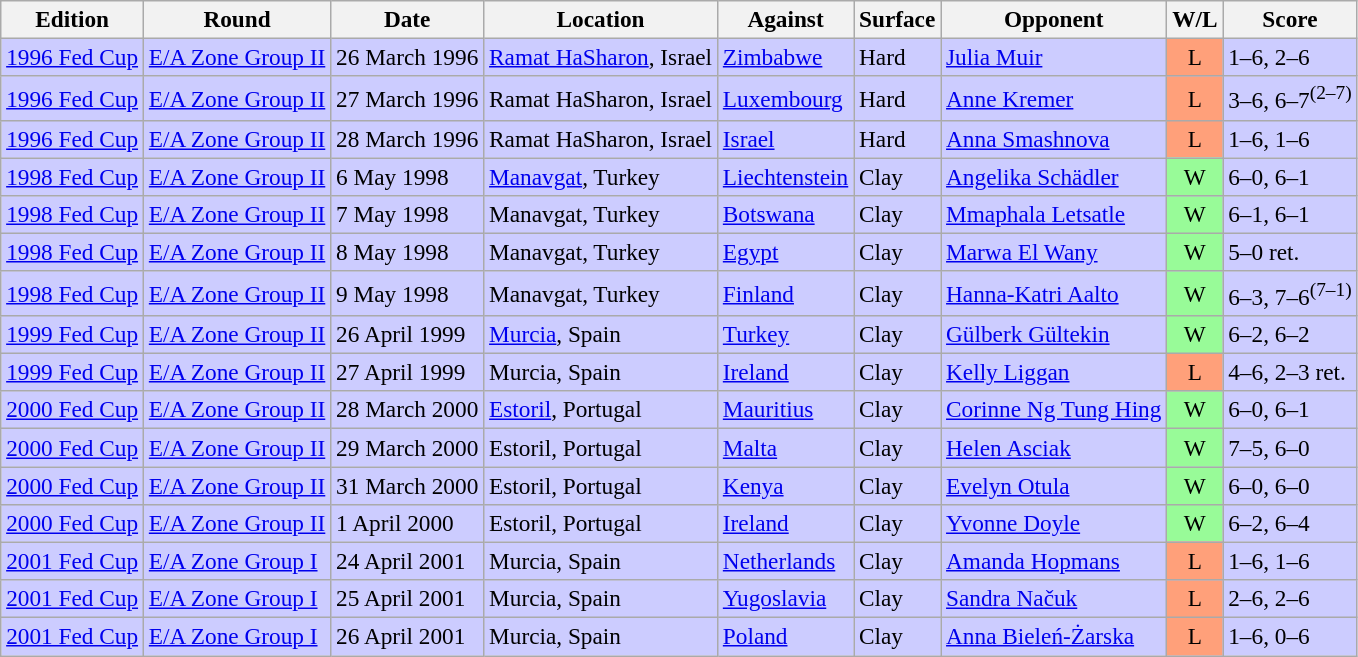<table class=wikitable style=font-size:97%>
<tr>
<th>Edition</th>
<th>Round</th>
<th>Date</th>
<th>Location</th>
<th>Against</th>
<th>Surface</th>
<th>Opponent</th>
<th>W/L</th>
<th>Score</th>
</tr>
<tr style="background:#ccccff;">
<td><a href='#'>1996 Fed Cup</a></td>
<td><a href='#'>E/A Zone Group II</a></td>
<td>26 March 1996</td>
<td><a href='#'>Ramat HaSharon</a>, Israel</td>
<td> <a href='#'>Zimbabwe</a></td>
<td>Hard</td>
<td> <a href='#'>Julia Muir</a></td>
<td style="text-align:center; background:#ffa07a;">L</td>
<td>1–6, 2–6</td>
</tr>
<tr style="background:#ccccff;">
<td><a href='#'>1996 Fed Cup</a></td>
<td><a href='#'>E/A Zone Group II</a></td>
<td>27 March 1996</td>
<td>Ramat HaSharon, Israel</td>
<td> <a href='#'>Luxembourg</a></td>
<td>Hard</td>
<td> <a href='#'>Anne Kremer</a></td>
<td style="text-align:center; background:#ffa07a;">L</td>
<td>3–6, 6–7<sup>(2–7)</sup></td>
</tr>
<tr style="background:#ccccff;">
<td><a href='#'>1996 Fed Cup</a></td>
<td><a href='#'>E/A Zone Group II</a></td>
<td>28 March 1996</td>
<td>Ramat HaSharon, Israel</td>
<td> <a href='#'>Israel</a></td>
<td>Hard</td>
<td> <a href='#'>Anna Smashnova</a></td>
<td style="text-align:center; background:#ffa07a;">L</td>
<td>1–6, 1–6</td>
</tr>
<tr style="background:#ccccff;">
<td><a href='#'>1998 Fed Cup</a></td>
<td><a href='#'>E/A Zone Group II</a></td>
<td>6 May 1998</td>
<td><a href='#'>Manavgat</a>, Turkey</td>
<td> <a href='#'>Liechtenstein</a></td>
<td>Clay</td>
<td> <a href='#'>Angelika Schädler</a></td>
<td style="text-align:center; background:#98fb98;">W</td>
<td>6–0, 6–1</td>
</tr>
<tr style="background:#ccccff;">
<td><a href='#'>1998 Fed Cup</a></td>
<td><a href='#'>E/A Zone Group II</a></td>
<td>7 May 1998</td>
<td>Manavgat, Turkey</td>
<td> <a href='#'>Botswana</a></td>
<td>Clay</td>
<td> <a href='#'>Mmaphala Letsatle</a></td>
<td style="text-align:center; background:#98fb98;">W</td>
<td>6–1, 6–1</td>
</tr>
<tr style="background:#ccccff;">
<td><a href='#'>1998 Fed Cup</a></td>
<td><a href='#'>E/A Zone Group II</a></td>
<td>8 May 1998</td>
<td>Manavgat, Turkey</td>
<td> <a href='#'>Egypt</a></td>
<td>Clay</td>
<td> <a href='#'>Marwa El Wany</a></td>
<td style="text-align:center; background:#98fb98;">W</td>
<td>5–0 ret.</td>
</tr>
<tr style="background:#ccccff;">
<td><a href='#'>1998 Fed Cup</a></td>
<td><a href='#'>E/A Zone Group II</a></td>
<td>9 May 1998</td>
<td>Manavgat, Turkey</td>
<td> <a href='#'>Finland</a></td>
<td>Clay</td>
<td> <a href='#'>Hanna-Katri Aalto</a></td>
<td style="text-align:center; background:#98fb98;">W</td>
<td>6–3, 7–6<sup>(7–1)</sup></td>
</tr>
<tr style="background:#ccccff;">
<td><a href='#'>1999 Fed Cup</a></td>
<td><a href='#'>E/A Zone Group II</a></td>
<td>26 April 1999</td>
<td><a href='#'>Murcia</a>, Spain</td>
<td> <a href='#'>Turkey</a></td>
<td>Clay</td>
<td> <a href='#'>Gülberk Gültekin</a></td>
<td style="text-align:center; background:#98fb98;">W</td>
<td>6–2, 6–2</td>
</tr>
<tr style="background:#ccccff;">
<td><a href='#'>1999 Fed Cup</a></td>
<td><a href='#'>E/A Zone Group II</a></td>
<td>27 April 1999</td>
<td>Murcia, Spain</td>
<td> <a href='#'>Ireland</a></td>
<td>Clay</td>
<td> <a href='#'>Kelly Liggan</a></td>
<td style="text-align:center; background:#ffa07a;">L</td>
<td>4–6, 2–3 ret.</td>
</tr>
<tr style="background:#ccccff;">
<td><a href='#'>2000 Fed Cup</a></td>
<td><a href='#'>E/A Zone Group II</a></td>
<td>28 March 2000</td>
<td><a href='#'>Estoril</a>, Portugal</td>
<td> <a href='#'>Mauritius</a></td>
<td>Clay</td>
<td> <a href='#'>Corinne Ng Tung Hing</a></td>
<td style="text-align:center; background:#98fb98;">W</td>
<td>6–0, 6–1</td>
</tr>
<tr style="background:#ccccff;">
<td><a href='#'>2000 Fed Cup</a></td>
<td><a href='#'>E/A Zone Group II</a></td>
<td>29 March 2000</td>
<td>Estoril, Portugal</td>
<td> <a href='#'>Malta</a></td>
<td>Clay</td>
<td> <a href='#'>Helen Asciak</a></td>
<td style="text-align:center; background:#98fb98;">W</td>
<td>7–5, 6–0</td>
</tr>
<tr style="background:#ccccff;">
<td><a href='#'>2000 Fed Cup</a></td>
<td><a href='#'>E/A Zone Group II</a></td>
<td>31 March 2000</td>
<td>Estoril, Portugal</td>
<td> <a href='#'>Kenya</a></td>
<td>Clay</td>
<td> <a href='#'>Evelyn Otula</a></td>
<td style="text-align:center; background:#98fb98;">W</td>
<td>6–0, 6–0</td>
</tr>
<tr style="background:#ccccff;">
<td><a href='#'>2000 Fed Cup</a></td>
<td><a href='#'>E/A Zone Group II</a></td>
<td>1 April 2000</td>
<td>Estoril, Portugal</td>
<td> <a href='#'>Ireland</a></td>
<td>Clay</td>
<td> <a href='#'>Yvonne Doyle</a></td>
<td style="text-align:center; background:#98fb98;">W</td>
<td>6–2, 6–4</td>
</tr>
<tr style="background:#ccccff;">
<td><a href='#'>2001 Fed Cup</a></td>
<td><a href='#'>E/A Zone Group I</a></td>
<td>24 April 2001</td>
<td>Murcia, Spain</td>
<td> <a href='#'>Netherlands</a></td>
<td>Clay</td>
<td> <a href='#'>Amanda Hopmans</a></td>
<td style="text-align:center; background:#ffa07a;">L</td>
<td>1–6, 1–6</td>
</tr>
<tr style="background:#ccccff;">
<td><a href='#'>2001 Fed Cup</a></td>
<td><a href='#'>E/A Zone Group I</a></td>
<td>25 April 2001</td>
<td>Murcia, Spain</td>
<td> <a href='#'>Yugoslavia</a></td>
<td>Clay</td>
<td> <a href='#'>Sandra Načuk</a></td>
<td style="text-align:center; background:#ffa07a;">L</td>
<td>2–6, 2–6</td>
</tr>
<tr style="background:#ccccff;">
<td><a href='#'>2001 Fed Cup</a></td>
<td><a href='#'>E/A Zone Group I</a></td>
<td>26 April 2001</td>
<td>Murcia, Spain</td>
<td> <a href='#'>Poland</a></td>
<td>Clay</td>
<td> <a href='#'>Anna Bieleń-Żarska</a></td>
<td style="text-align:center; background:#ffa07a;">L</td>
<td>1–6, 0–6</td>
</tr>
</table>
